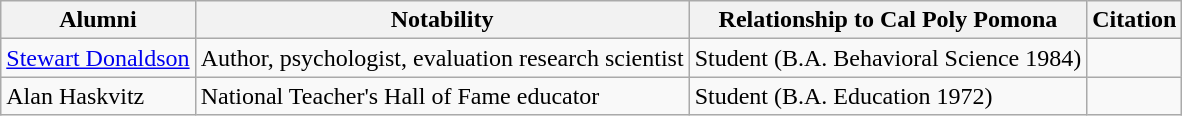<table class="wikitable">
<tr>
<th>Alumni</th>
<th>Notability</th>
<th>Relationship to Cal Poly Pomona</th>
<th>Citation</th>
</tr>
<tr>
<td><a href='#'>Stewart Donaldson</a></td>
<td>Author, psychologist, evaluation research scientist</td>
<td>Student (B.A. Behavioral Science 1984)</td>
</tr>
<tr>
<td>Alan Haskvitz</td>
<td>National Teacher's Hall of Fame educator</td>
<td>Student (B.A. Education 1972)</td>
<td></td>
</tr>
</table>
